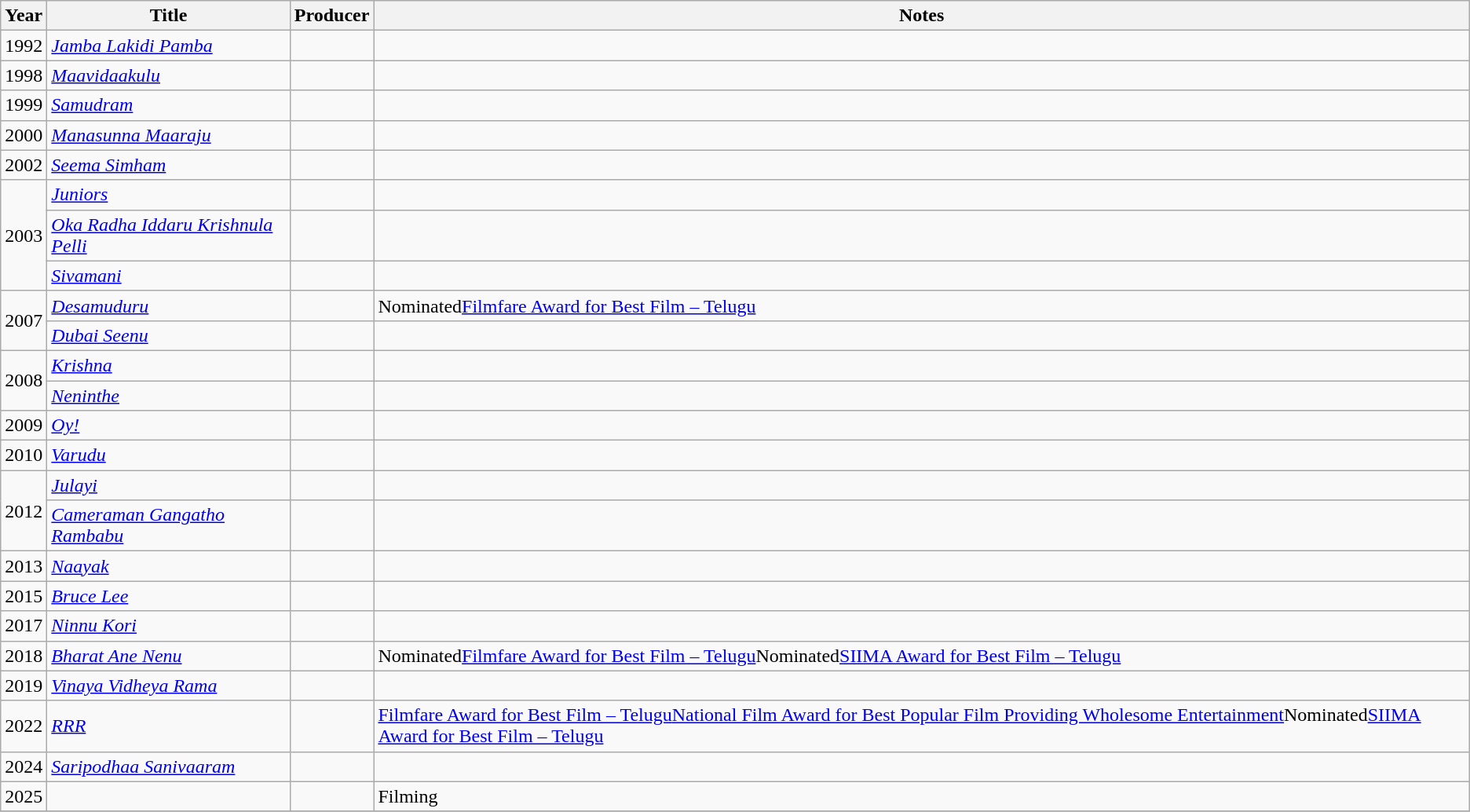<table class="wikitable sortable">
<tr>
<th>Year</th>
<th>Title</th>
<th>Producer</th>
<th class="unsortable">Notes</th>
</tr>
<tr>
<td>1992</td>
<td><em><a href='#'>Jamba Lakidi Pamba</a></em></td>
<td></td>
<td></td>
</tr>
<tr>
<td>1998</td>
<td><em><a href='#'>Maavidaakulu</a></em></td>
<td></td>
<td></td>
</tr>
<tr>
<td>1999</td>
<td><em><a href='#'>Samudram</a></em></td>
<td></td>
<td></td>
</tr>
<tr>
<td>2000</td>
<td><em><a href='#'>Manasunna Maaraju</a></em></td>
<td></td>
<td></td>
</tr>
<tr>
<td>2002</td>
<td><em><a href='#'>Seema Simham</a></em></td>
<td></td>
<td></td>
</tr>
<tr>
<td rowspan="3">2003</td>
<td><em><a href='#'>Juniors</a></em></td>
<td></td>
<td></td>
</tr>
<tr>
<td><em><a href='#'>Oka Radha Iddaru Krishnula Pelli</a></em></td>
<td></td>
<td></td>
</tr>
<tr>
<td><em><a href='#'>Sivamani</a></em></td>
<td></td>
<td></td>
</tr>
<tr>
<td rowspan="2">2007</td>
<td><em><a href='#'>Desamuduru</a></em></td>
<td></td>
<td>Nominated<a href='#'>Filmfare Award for Best Film – Telugu</a></td>
</tr>
<tr>
<td><em><a href='#'>Dubai Seenu</a></em></td>
<td></td>
<td></td>
</tr>
<tr>
<td rowspan="2">2008</td>
<td><em><a href='#'>Krishna</a></em></td>
<td></td>
<td></td>
</tr>
<tr>
<td><em><a href='#'>Neninthe</a></em></td>
<td></td>
<td></td>
</tr>
<tr>
<td>2009</td>
<td><em><a href='#'>Oy!</a></em></td>
<td></td>
<td></td>
</tr>
<tr>
<td>2010</td>
<td><em><a href='#'>Varudu</a></em></td>
<td></td>
<td></td>
</tr>
<tr>
<td rowspan="2">2012</td>
<td><em><a href='#'>Julayi</a></em></td>
<td></td>
<td></td>
</tr>
<tr>
<td><em><a href='#'>Cameraman Gangatho Rambabu</a></em></td>
<td></td>
<td></td>
</tr>
<tr>
<td>2013</td>
<td><em><a href='#'>Naayak</a></em></td>
<td></td>
<td></td>
</tr>
<tr>
<td>2015</td>
<td><em><a href='#'>Bruce Lee</a></em></td>
<td></td>
<td></td>
</tr>
<tr>
<td>2017</td>
<td><em><a href='#'>Ninnu Kori</a></em></td>
<td></td>
<td></td>
</tr>
<tr>
<td>2018</td>
<td><em><a href='#'>Bharat Ane Nenu</a></em></td>
<td></td>
<td>Nominated<a href='#'>Filmfare Award for Best Film – Telugu</a>Nominated<a href='#'>SIIMA Award for Best Film – Telugu</a></td>
</tr>
<tr>
<td>2019</td>
<td><em><a href='#'>Vinaya Vidheya Rama</a></em></td>
<td></td>
<td></td>
</tr>
<tr>
<td>2022</td>
<td><em><a href='#'>RRR</a></em></td>
<td></td>
<td><a href='#'>Filmfare Award for Best Film – Telugu</a><a href='#'>National Film Award for Best Popular Film Providing Wholesome Entertainment</a>Nominated<a href='#'>SIIMA Award for Best Film – Telugu</a></td>
</tr>
<tr>
<td>2024</td>
<td><em><a href='#'>Saripodhaa Sanivaaram</a></em></td>
<td></td>
<td></td>
</tr>
<tr>
<td>2025</td>
<td></td>
<td></td>
<td>Filming</td>
</tr>
<tr>
</tr>
</table>
